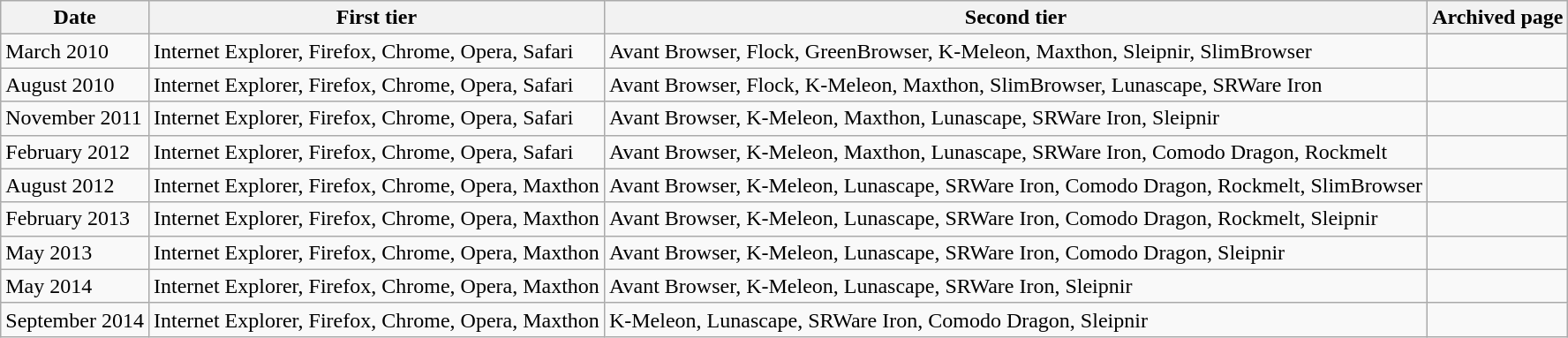<table class="wikitable sortable">
<tr>
<th>Date</th>
<th>First tier</th>
<th>Second tier</th>
<th>Archived page</th>
</tr>
<tr>
<td>March 2010</td>
<td>Internet Explorer, Firefox, Chrome, Opera, Safari</td>
<td>Avant Browser, Flock, GreenBrowser, K-Meleon, Maxthon, Sleipnir, SlimBrowser</td>
<td></td>
</tr>
<tr>
<td>August 2010</td>
<td>Internet Explorer, Firefox, Chrome, Opera, Safari</td>
<td>Avant Browser, Flock, K-Meleon, Maxthon, SlimBrowser, Lunascape, SRWare Iron</td>
<td></td>
</tr>
<tr>
<td>November 2011</td>
<td>Internet Explorer, Firefox, Chrome, Opera, Safari</td>
<td>Avant Browser, K-Meleon, Maxthon, Lunascape, SRWare Iron, Sleipnir</td>
<td></td>
</tr>
<tr>
<td>February 2012</td>
<td>Internet Explorer, Firefox, Chrome, Opera, Safari</td>
<td>Avant Browser, K-Meleon, Maxthon, Lunascape, SRWare Iron, Comodo Dragon, Rockmelt</td>
<td></td>
</tr>
<tr>
<td>August 2012</td>
<td>Internet Explorer, Firefox, Chrome, Opera, Maxthon</td>
<td>Avant Browser, K-Meleon, Lunascape, SRWare Iron, Comodo Dragon, Rockmelt, SlimBrowser</td>
<td></td>
</tr>
<tr>
<td>February 2013</td>
<td>Internet Explorer, Firefox, Chrome, Opera, Maxthon</td>
<td>Avant Browser, K-Meleon, Lunascape, SRWare Iron, Comodo Dragon, Rockmelt, Sleipnir</td>
<td></td>
</tr>
<tr>
<td>May 2013</td>
<td>Internet Explorer, Firefox, Chrome, Opera, Maxthon</td>
<td>Avant Browser, K-Meleon, Lunascape, SRWare Iron, Comodo Dragon, Sleipnir</td>
<td></td>
</tr>
<tr>
<td>May 2014</td>
<td>Internet Explorer, Firefox, Chrome, Opera, Maxthon</td>
<td>Avant Browser, K-Meleon, Lunascape, SRWare Iron, Sleipnir</td>
<td></td>
</tr>
<tr>
<td>September 2014</td>
<td>Internet Explorer, Firefox, Chrome, Opera, Maxthon</td>
<td>K-Meleon, Lunascape, SRWare Iron, Comodo Dragon, Sleipnir</td>
<td></td>
</tr>
</table>
